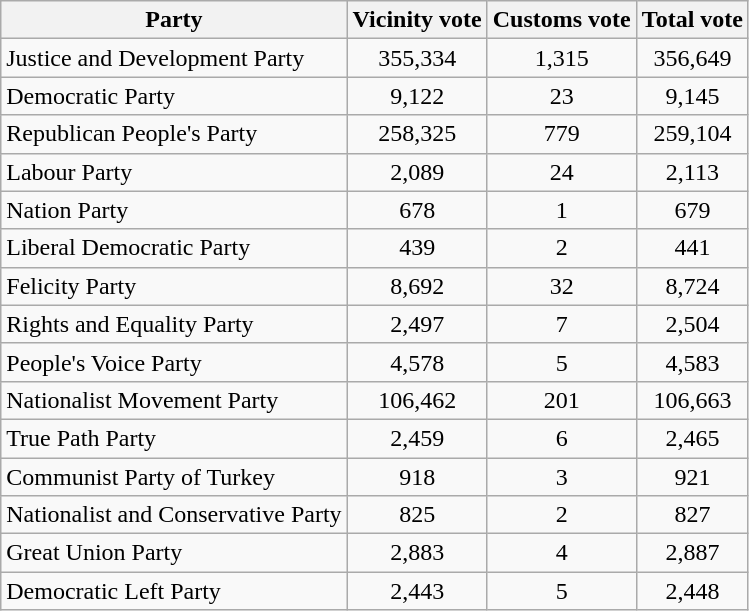<table class="wikitable sortable">
<tr>
<th style="text-align:center;">Party</th>
<th style="text-align:center;">Vicinity vote</th>
<th style="text-align:center;">Customs vote</th>
<th style="text-align:center;">Total vote</th>
</tr>
<tr>
<td>Justice and Development Party</td>
<td style="text-align:center;">355,334</td>
<td style="text-align:center;">1,315</td>
<td style="text-align:center;">356,649</td>
</tr>
<tr>
<td>Democratic Party</td>
<td style="text-align:center;">9,122</td>
<td style="text-align:center;">23</td>
<td style="text-align:center;">9,145</td>
</tr>
<tr>
<td>Republican People's Party</td>
<td style="text-align:center;">258,325</td>
<td style="text-align:center;">779</td>
<td style="text-align:center;">259,104</td>
</tr>
<tr>
<td>Labour Party</td>
<td style="text-align:center;">2,089</td>
<td style="text-align:center;">24</td>
<td style="text-align:center;">2,113</td>
</tr>
<tr>
<td>Nation Party</td>
<td style="text-align:center;">678</td>
<td style="text-align:center;">1</td>
<td style="text-align:center;">679</td>
</tr>
<tr>
<td>Liberal Democratic Party</td>
<td style="text-align:center;">439</td>
<td style="text-align:center;">2</td>
<td style="text-align:center;">441</td>
</tr>
<tr>
<td>Felicity Party</td>
<td style="text-align:center;">8,692</td>
<td style="text-align:center;">32</td>
<td style="text-align:center;">8,724</td>
</tr>
<tr>
<td>Rights and Equality Party</td>
<td style="text-align:center;">2,497</td>
<td style="text-align:center;">7</td>
<td style="text-align:center;">2,504</td>
</tr>
<tr>
<td>People's Voice Party</td>
<td style="text-align:center;">4,578</td>
<td style="text-align:center;">5</td>
<td style="text-align:center;">4,583</td>
</tr>
<tr>
<td>Nationalist Movement Party</td>
<td style="text-align:center;">106,462</td>
<td style="text-align:center;">201</td>
<td style="text-align:center;">106,663</td>
</tr>
<tr>
<td>True Path Party</td>
<td style="text-align:center;">2,459</td>
<td style="text-align:center;">6</td>
<td style="text-align:center;">2,465</td>
</tr>
<tr>
<td>Communist Party of Turkey</td>
<td style="text-align:center;">918</td>
<td style="text-align:center;">3</td>
<td style="text-align:center;">921</td>
</tr>
<tr>
<td>Nationalist and Conservative Party</td>
<td style="text-align:center;">825</td>
<td style="text-align:center;">2</td>
<td style="text-align:center;">827</td>
</tr>
<tr>
<td>Great Union Party</td>
<td style="text-align:center;">2,883</td>
<td style="text-align:center;">4</td>
<td style="text-align:center;">2,887</td>
</tr>
<tr>
<td>Democratic Left Party</td>
<td style="text-align:center;">2,443</td>
<td style="text-align:center;">5</td>
<td style="text-align:center;">2,448</td>
</tr>
</table>
